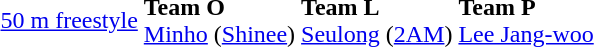<table>
<tr>
<td><a href='#'>50 m freestyle</a></td>
<td><strong>Team O</strong><br><a href='#'>Minho</a> (<a href='#'>Shinee</a>)</td>
<td><strong>Team L</strong><br><a href='#'>Seulong</a> (<a href='#'>2AM</a>)</td>
<td><strong>Team P</strong><br><a href='#'>Lee Jang-woo</a></td>
</tr>
</table>
